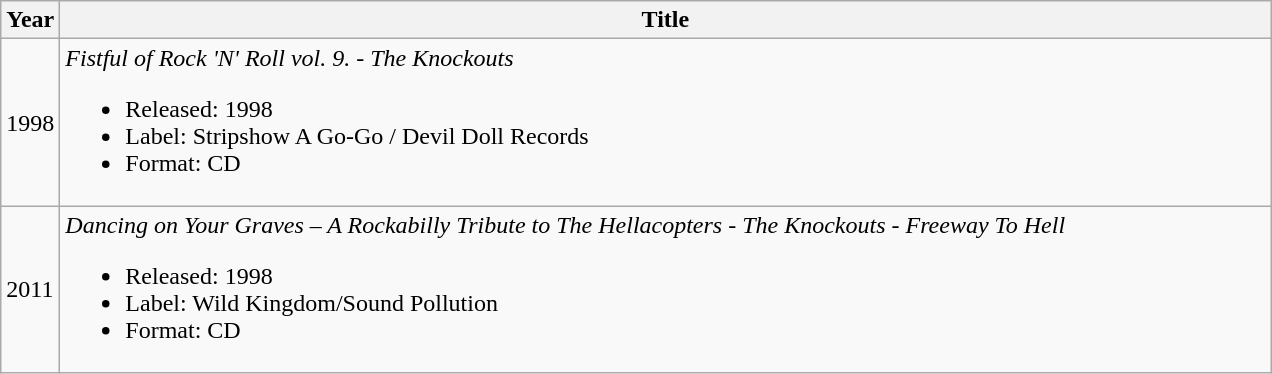<table class="wikitable">
<tr>
<th>Year</th>
<th style="width:800px;">Title</th>
</tr>
<tr>
<td>1998</td>
<td><em>Fistful of Rock 'N' Roll vol. 9. - The Knockouts</em><br><ul><li>Released: 1998</li><li>Label: Stripshow A Go-Go / Devil Doll Records</li><li>Format: CD</li></ul></td>
</tr>
<tr>
<td>2011</td>
<td><em>Dancing on Your Graves – A Rockabilly Tribute to The Hellacopters - The Knockouts - Freeway To Hell</em><br><ul><li>Released: 1998</li><li>Label: Wild Kingdom/Sound Pollution</li><li>Format: CD</li></ul></td>
</tr>
</table>
